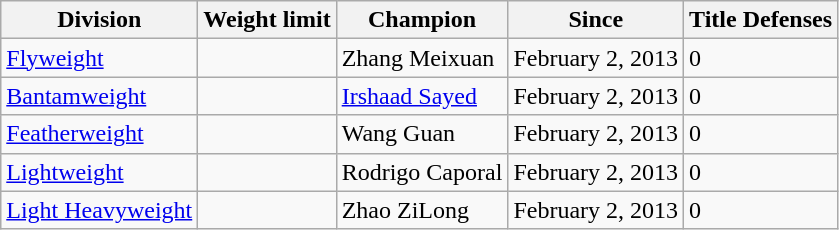<table class="wikitable">
<tr>
<th>Division</th>
<th>Weight limit</th>
<th>Champion</th>
<th>Since</th>
<th>Title Defenses</th>
</tr>
<tr>
<td><a href='#'>Flyweight</a></td>
<td></td>
<td> Zhang Meixuan</td>
<td>February 2, 2013</td>
<td>0</td>
</tr>
<tr>
<td><a href='#'>Bantamweight</a></td>
<td></td>
<td> <a href='#'>Irshaad Sayed</a></td>
<td>February 2, 2013</td>
<td>0</td>
</tr>
<tr>
<td><a href='#'>Featherweight</a></td>
<td></td>
<td> Wang Guan</td>
<td>February 2, 2013</td>
<td>0</td>
</tr>
<tr>
<td><a href='#'>Lightweight</a></td>
<td></td>
<td> Rodrigo Caporal</td>
<td>February 2, 2013</td>
<td>0</td>
</tr>
<tr>
<td><a href='#'>Light Heavyweight</a></td>
<td></td>
<td> Zhao ZiLong</td>
<td>February 2, 2013</td>
<td>0</td>
</tr>
</table>
